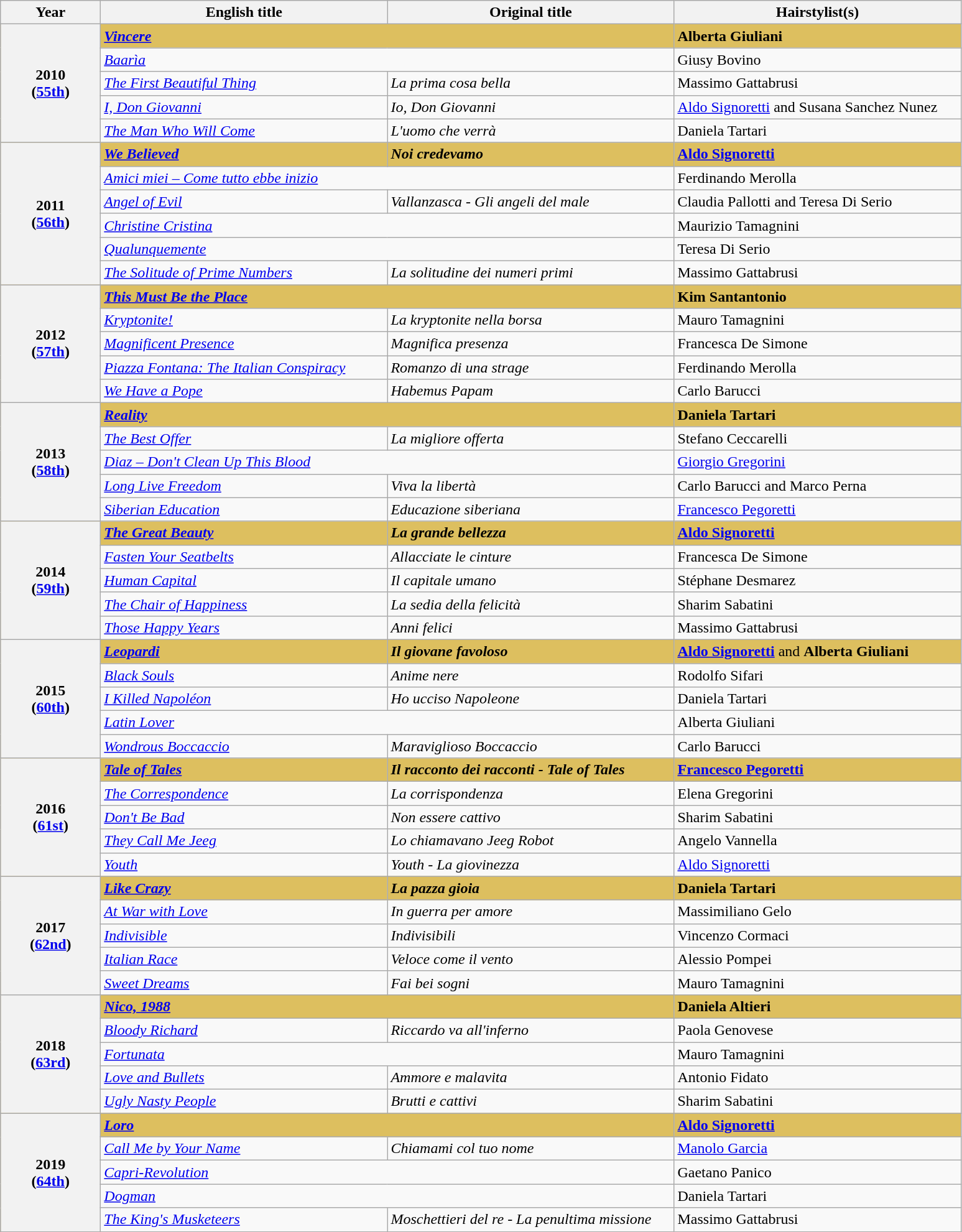<table class="wikitable">
<tr>
<th width="100">Year</th>
<th width="300">English title</th>
<th width="300">Original title</th>
<th width="300">Hairstylist(s)</th>
</tr>
<tr style="background:#DDBF5F;">
<th rowspan="5" align="center">2010<br>(<a href='#'>55th</a>)</th>
<td colspan="2"><strong><em><a href='#'>Vincere</a></em></strong></td>
<td><strong>Alberta Giuliani</strong></td>
</tr>
<tr>
<td colspan="2"><em><a href='#'>Baarìa</a></em></td>
<td>Giusy Bovino</td>
</tr>
<tr>
<td><em><a href='#'>The First Beautiful Thing</a></em></td>
<td><em>La prima cosa bella</em></td>
<td>Massimo Gattabrusi</td>
</tr>
<tr>
<td><em><a href='#'>I, Don Giovanni</a></em></td>
<td><em>Io, Don Giovanni</em></td>
<td><a href='#'>Aldo Signoretti</a> and Susana Sanchez Nunez</td>
</tr>
<tr>
<td><em><a href='#'>The Man Who Will Come</a></em></td>
<td><em>L'uomo che verrà</em></td>
<td>Daniela Tartari</td>
</tr>
<tr style="background:#DDBF5F;">
<th rowspan="6" align="center">2011<br>(<a href='#'>56th</a>)</th>
<td><strong><em><a href='#'>We Believed</a></em></strong></td>
<td><strong><em>Noi credevamo</em></strong></td>
<td><strong><a href='#'>Aldo Signoretti</a></strong></td>
</tr>
<tr>
<td colspan="2"><em><a href='#'>Amici miei – Come tutto ebbe inizio</a></em></td>
<td>Ferdinando Merolla</td>
</tr>
<tr>
<td><em><a href='#'>Angel of Evil</a></em></td>
<td><em>Vallanzasca - Gli angeli del male</em></td>
<td>Claudia Pallotti and Teresa Di Serio</td>
</tr>
<tr>
<td colspan="2"><em><a href='#'>Christine Cristina</a></em></td>
<td>Maurizio Tamagnini</td>
</tr>
<tr>
<td colspan="2"><em><a href='#'>Qualunquemente</a></em></td>
<td>Teresa Di Serio</td>
</tr>
<tr>
<td><em><a href='#'>The Solitude of Prime Numbers</a></em></td>
<td><em>La solitudine dei numeri primi</em></td>
<td>Massimo Gattabrusi</td>
</tr>
<tr style="background:#DDBF5F;">
<th rowspan="5" align="center">2012<br>(<a href='#'>57th</a>)</th>
<td colspan="2"><strong><em><a href='#'>This Must Be the Place</a></em></strong></td>
<td><strong>Kim Santantonio</strong></td>
</tr>
<tr>
<td><em><a href='#'>Kryptonite!</a></em></td>
<td><em>La kryptonite nella borsa</em></td>
<td>Mauro Tamagnini</td>
</tr>
<tr>
<td><em><a href='#'>Magnificent Presence</a></em></td>
<td><em>Magnifica presenza</em></td>
<td>Francesca De Simone</td>
</tr>
<tr>
<td><em><a href='#'>Piazza Fontana: The Italian Conspiracy</a></em></td>
<td><em>Romanzo di una strage</em></td>
<td>Ferdinando Merolla</td>
</tr>
<tr>
<td><em><a href='#'>We Have a Pope</a></em></td>
<td><em>Habemus Papam</em></td>
<td>Carlo Barucci</td>
</tr>
<tr style="background:#DDBF5F;">
<th rowspan="5" align="center">2013<br>(<a href='#'>58th</a>)</th>
<td colspan="2"><strong><em><a href='#'>Reality</a></em></strong></td>
<td><strong>Daniela Tartari</strong></td>
</tr>
<tr>
<td><em><a href='#'>The Best Offer</a></em></td>
<td><em>La migliore offerta</em></td>
<td>Stefano Ceccarelli</td>
</tr>
<tr>
<td colspan="2"><em><a href='#'>Diaz – Don't Clean Up This Blood</a></em></td>
<td><a href='#'>Giorgio Gregorini</a></td>
</tr>
<tr>
<td><em><a href='#'>Long Live Freedom</a></em></td>
<td><em>Viva la libertà</em></td>
<td>Carlo Barucci and Marco Perna</td>
</tr>
<tr>
<td><em><a href='#'>Siberian Education</a></em></td>
<td><em>Educazione siberiana</em></td>
<td><a href='#'>Francesco Pegoretti</a></td>
</tr>
<tr style="background:#DDBF5F;">
<th rowspan="5" align="center">2014<br>(<a href='#'>59th</a>)</th>
<td><strong><em><a href='#'>The Great Beauty</a></em></strong></td>
<td><strong><em>La grande bellezza</em></strong></td>
<td><strong><a href='#'>Aldo Signoretti</a></strong></td>
</tr>
<tr>
<td><em><a href='#'>Fasten Your Seatbelts</a></em></td>
<td><em>Allacciate le cinture</em></td>
<td>Francesca De Simone</td>
</tr>
<tr>
<td><em><a href='#'>Human Capital</a></em></td>
<td><em>Il capitale umano</em></td>
<td>Stéphane Desmarez</td>
</tr>
<tr>
<td><em><a href='#'>The Chair of Happiness</a></em></td>
<td><em>La sedia della felicità</em></td>
<td>Sharim Sabatini</td>
</tr>
<tr>
<td><em><a href='#'>Those Happy Years</a></em></td>
<td><em>Anni felici</em></td>
<td>Massimo Gattabrusi</td>
</tr>
<tr style="background:#DDBF5F;">
<th rowspan="5" align="center">2015<br>(<a href='#'>60th</a>)</th>
<td><strong><em><a href='#'>Leopardi</a></em></strong></td>
<td><strong><em>Il giovane favoloso</em></strong></td>
<td><strong><a href='#'>Aldo Signoretti</a></strong> and <strong>Alberta Giuliani</strong></td>
</tr>
<tr>
<td><em><a href='#'>Black Souls</a></em></td>
<td><em>Anime nere</em></td>
<td>Rodolfo Sifari</td>
</tr>
<tr>
<td><em><a href='#'>I Killed Napoléon</a></em></td>
<td><em>Ho ucciso Napoleone</em></td>
<td>Daniela Tartari</td>
</tr>
<tr>
<td colspan="2"><em><a href='#'>Latin Lover</a></em></td>
<td>Alberta Giuliani</td>
</tr>
<tr>
<td><em><a href='#'>Wondrous Boccaccio</a></em></td>
<td><em>Maraviglioso Boccaccio</em></td>
<td>Carlo Barucci</td>
</tr>
<tr style="background:#DDBF5F;">
<th rowspan="5" align="center">2016<br>(<a href='#'>61st</a>)</th>
<td><strong><em><a href='#'>Tale of Tales</a></em></strong></td>
<td><strong><em>Il racconto dei racconti - Tale of Tales</em></strong></td>
<td><strong><a href='#'>Francesco Pegoretti</a></strong></td>
</tr>
<tr>
<td><em><a href='#'>The Correspondence</a></em></td>
<td><em>La corrispondenza</em></td>
<td>Elena Gregorini</td>
</tr>
<tr>
<td><em><a href='#'>Don't Be Bad</a></em></td>
<td><em>Non essere cattivo</em></td>
<td>Sharim Sabatini</td>
</tr>
<tr>
<td><em><a href='#'>They Call Me Jeeg</a></em></td>
<td><em>Lo chiamavano Jeeg Robot</em></td>
<td>Angelo Vannella</td>
</tr>
<tr>
<td><em><a href='#'>Youth</a></em></td>
<td><em>Youth - La giovinezza</em></td>
<td><a href='#'>Aldo Signoretti</a></td>
</tr>
<tr style="background:#DDBF5F;">
<th rowspan="5" align="center">2017<br>(<a href='#'>62nd</a>)</th>
<td><strong><em><a href='#'>Like Crazy</a></em></strong></td>
<td><strong><em>La pazza gioia</em></strong></td>
<td><strong>Daniela Tartari</strong></td>
</tr>
<tr>
<td><em><a href='#'>At War with Love</a></em></td>
<td><em>In guerra per amore</em></td>
<td>Massimiliano Gelo</td>
</tr>
<tr>
<td><em><a href='#'>Indivisible</a></em></td>
<td><em>Indivisibili</em></td>
<td>Vincenzo Cormaci</td>
</tr>
<tr>
<td><em><a href='#'>Italian Race</a></em></td>
<td><em>Veloce come il vento</em></td>
<td>Alessio Pompei</td>
</tr>
<tr>
<td><em><a href='#'>Sweet Dreams</a></em></td>
<td><em>Fai bei sogni</em></td>
<td>Mauro Tamagnini</td>
</tr>
<tr style="background:#DDBF5F;">
<th rowspan="5" align="center">2018<br>(<a href='#'>63rd</a>)</th>
<td colspan="2"><strong><em><a href='#'>Nico, 1988</a></em></strong></td>
<td><strong>Daniela Altieri</strong></td>
</tr>
<tr>
<td><em><a href='#'>Bloody Richard</a></em></td>
<td><em>Riccardo va all'inferno</em></td>
<td>Paola Genovese</td>
</tr>
<tr>
<td colspan="2"><em><a href='#'>Fortunata</a></em></td>
<td>Mauro Tamagnini</td>
</tr>
<tr>
<td><em><a href='#'>Love and Bullets</a></em></td>
<td><em>Ammore e malavita</em></td>
<td>Antonio Fidato</td>
</tr>
<tr>
<td><em><a href='#'>Ugly Nasty People</a></em></td>
<td><em>Brutti e cattivi</em></td>
<td>Sharim Sabatini</td>
</tr>
<tr style="background:#DDBF5F;">
<th rowspan="5" align="center">2019<br>(<a href='#'>64th</a>)</th>
<td colspan="2"><strong><em><a href='#'>Loro</a></em></strong></td>
<td><strong><a href='#'>Aldo Signoretti</a></strong></td>
</tr>
<tr>
<td><em><a href='#'>Call Me by Your Name</a></em></td>
<td><em>Chiamami col tuo nome</em></td>
<td><a href='#'>Manolo Garcia</a></td>
</tr>
<tr>
<td colspan="2"><em><a href='#'>Capri-Revolution</a></em></td>
<td>Gaetano Panico</td>
</tr>
<tr>
<td colspan="2"><em><a href='#'>Dogman</a></em></td>
<td>Daniela Tartari</td>
</tr>
<tr>
<td><em><a href='#'>The King's Musketeers</a></em></td>
<td><em>Moschettieri del re - La penultima missione</em></td>
<td>Massimo Gattabrusi</td>
</tr>
</table>
